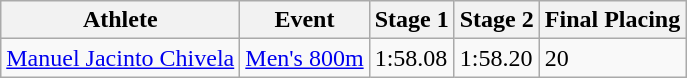<table class="wikitable">
<tr>
<th>Athlete</th>
<th>Event</th>
<th>Stage 1</th>
<th>Stage 2</th>
<th>Final Placing</th>
</tr>
<tr>
<td><a href='#'>Manuel Jacinto Chivela</a></td>
<td><a href='#'>Men's 800m</a></td>
<td>1:58.08</td>
<td>1:58.20</td>
<td>20</td>
</tr>
</table>
